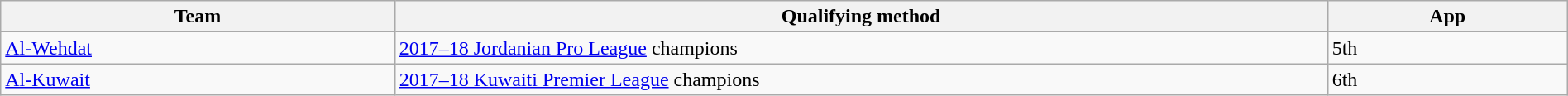<table class="wikitable" style="table-layout:fixed;width:100%;">
<tr>
<th width=25%>Team</th>
<th width=60%>Qualifying method</th>
<th width=15%>App </th>
</tr>
<tr>
<td> <a href='#'>Al-Wehdat</a></td>
<td><a href='#'>2017–18 Jordanian Pro League</a> champions</td>
<td>5th </td>
</tr>
<tr>
<td> <a href='#'>Al-Kuwait</a></td>
<td><a href='#'>2017–18 Kuwaiti Premier League</a> champions</td>
<td>6th </td>
</tr>
</table>
